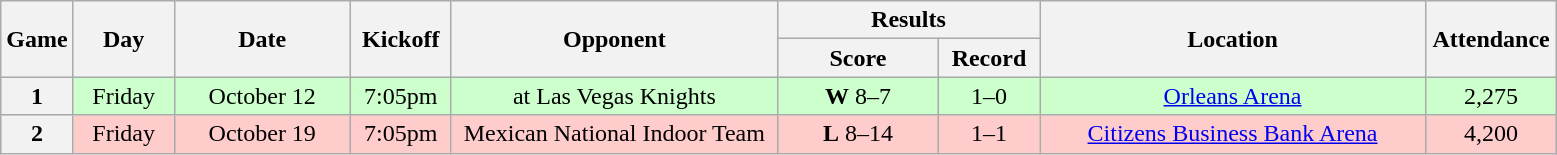<table class="wikitable">
<tr>
<th rowspan="2" width="40">Game</th>
<th rowspan="2" width="60">Day</th>
<th rowspan="2" width="110">Date</th>
<th rowspan="2" width="60">Kickoff</th>
<th rowspan="2" width="210">Opponent</th>
<th colspan="2" width="160">Results</th>
<th rowspan="2" width="250">Location</th>
<th rowspan="2" width="80">Attendance</th>
</tr>
<tr>
<th width="100">Score</th>
<th width="60">Record</th>
</tr>
<tr align="center" bgcolor="#CCFFCC">
<th>1</th>
<td>Friday</td>
<td>October 12</td>
<td>7:05pm</td>
<td>at Las Vegas Knights</td>
<td><strong>W</strong> 8–7</td>
<td>1–0</td>
<td><a href='#'>Orleans Arena</a></td>
<td>2,275</td>
</tr>
<tr align="center" bgcolor="#FFCCCC">
<th>2</th>
<td>Friday</td>
<td>October 19</td>
<td>7:05pm</td>
<td>Mexican National Indoor Team</td>
<td><strong>L</strong> 8–14</td>
<td>1–1</td>
<td><a href='#'>Citizens Business Bank Arena</a></td>
<td>4,200</td>
</tr>
</table>
